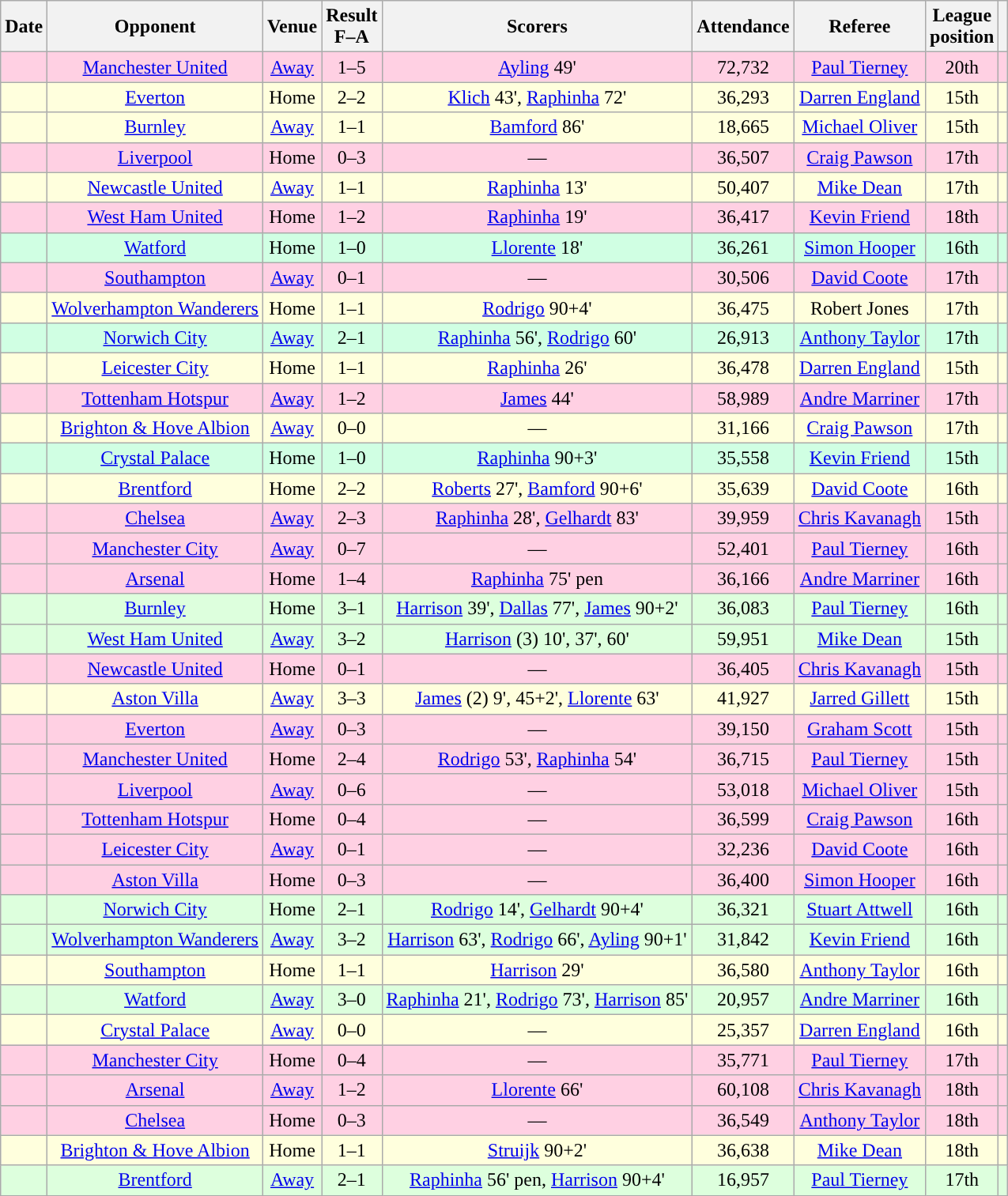<table class="wikitable sortable" style="text-align:center">
<tr>
<th>Date</th>
<th>Opponent</th>
<th>Venue</th>
<th>Result<br>F–A</th>
<th class="unsortable">Scorers</th>
<th>Attendance</th>
<th class="unsortable">Referee</th>
<th>League<br>position</th>
<th></th>
</tr>
<tr bgcolor="#ffd0e3">
<td></td>
<td><a href='#'>Manchester United</a></td>
<td><a href='#'>Away</a></td>
<td>1–5</td>
<td><a href='#'>Ayling</a> 49'</td>
<td>72,732</td>
<td><a href='#'>Paul Tierney</a></td>
<td>20th</td>
<td></td>
</tr>
<tr bgcolor="#ffffdd">
<td></td>
<td><a href='#'>Everton</a></td>
<td>Home</td>
<td>2–2</td>
<td><a href='#'>Klich</a> 43', <a href='#'>Raphinha</a> 72'</td>
<td>36,293</td>
<td><a href='#'>Darren England</a></td>
<td>15th</td>
<td></td>
</tr>
<tr bgcolor="#ffffdd">
<td></td>
<td><a href='#'>Burnley</a></td>
<td><a href='#'>Away</a></td>
<td>1–1</td>
<td><a href='#'>Bamford</a> 86'</td>
<td>18,665</td>
<td><a href='#'>Michael Oliver</a></td>
<td>15th</td>
<td></td>
</tr>
<tr bgcolor="#ffd0e3">
<td></td>
<td><a href='#'>Liverpool</a></td>
<td>Home</td>
<td>0–3</td>
<td>—</td>
<td>36,507</td>
<td><a href='#'>Craig Pawson</a></td>
<td>17th</td>
<td></td>
</tr>
<tr bgcolor="#ffffdd">
<td></td>
<td><a href='#'>Newcastle United</a></td>
<td><a href='#'>Away</a></td>
<td>1–1</td>
<td><a href='#'>Raphinha</a> 13'</td>
<td>50,407</td>
<td><a href='#'>Mike Dean</a></td>
<td>17th</td>
<td></td>
</tr>
<tr bgcolor="#ffd0e3">
<td></td>
<td><a href='#'>West Ham United</a></td>
<td>Home</td>
<td>1–2</td>
<td><a href='#'>Raphinha</a> 19'</td>
<td>36,417</td>
<td><a href='#'>Kevin Friend</a></td>
<td>18th</td>
<td></td>
</tr>
<tr bgcolor="#d0ffe3">
<td></td>
<td><a href='#'>Watford</a></td>
<td>Home</td>
<td>1–0</td>
<td><a href='#'>Llorente</a> 18'</td>
<td>36,261</td>
<td><a href='#'>Simon Hooper</a></td>
<td>16th</td>
<td></td>
</tr>
<tr bgcolor="ffd0e3">
<td></td>
<td><a href='#'>Southampton</a></td>
<td><a href='#'>Away</a></td>
<td>0–1</td>
<td>—</td>
<td>30,506</td>
<td><a href='#'>David Coote</a></td>
<td>17th</td>
<td></td>
</tr>
<tr bgcolor="#ffffdd">
<td></td>
<td><a href='#'>Wolverhampton Wanderers</a></td>
<td>Home</td>
<td>1–1</td>
<td><a href='#'>Rodrigo</a> 90+4'</td>
<td>36,475</td>
<td>Robert Jones</td>
<td>17th</td>
<td></td>
</tr>
<tr bgcolor="#d0ffe3">
<td></td>
<td><a href='#'>Norwich City</a></td>
<td><a href='#'>Away</a></td>
<td>2–1</td>
<td><a href='#'>Raphinha</a> 56', <a href='#'>Rodrigo</a> 60'</td>
<td>26,913</td>
<td><a href='#'>Anthony Taylor</a></td>
<td>17th</td>
<td></td>
</tr>
<tr bgcolor="#ffffdd">
<td></td>
<td><a href='#'>Leicester City</a></td>
<td>Home</td>
<td>1–1</td>
<td><a href='#'>Raphinha</a> 26'</td>
<td>36,478</td>
<td><a href='#'>Darren England</a></td>
<td>15th</td>
<td></td>
</tr>
<tr bgcolor="ffd0e3">
<td></td>
<td><a href='#'>Tottenham Hotspur</a></td>
<td><a href='#'>Away</a></td>
<td>1–2</td>
<td><a href='#'>James</a> 44'</td>
<td>58,989</td>
<td><a href='#'>Andre Marriner</a></td>
<td>17th</td>
<td></td>
</tr>
<tr bgcolor="#ffffdd">
<td></td>
<td><a href='#'>Brighton & Hove Albion</a></td>
<td><a href='#'>Away</a></td>
<td>0–0</td>
<td>—</td>
<td>31,166</td>
<td><a href='#'>Craig Pawson</a></td>
<td>17th</td>
<td></td>
</tr>
<tr bgcolor="#d0ffe3">
<td></td>
<td><a href='#'>Crystal Palace</a></td>
<td>Home</td>
<td>1–0</td>
<td><a href='#'>Raphinha</a> 90+3'</td>
<td>35,558</td>
<td><a href='#'>Kevin Friend</a></td>
<td>15th</td>
<td></td>
</tr>
<tr bgcolor="#ffffdd">
<td></td>
<td><a href='#'>Brentford</a></td>
<td>Home</td>
<td>2–2</td>
<td><a href='#'>Roberts</a> 27', <a href='#'>Bamford</a> 90+6'</td>
<td>35,639</td>
<td><a href='#'>David Coote</a></td>
<td>16th</td>
<td></td>
</tr>
<tr bgcolor="ffd0e3">
<td></td>
<td><a href='#'>Chelsea</a></td>
<td><a href='#'>Away</a></td>
<td>2–3</td>
<td><a href='#'>Raphinha</a> 28', <a href='#'>Gelhardt</a> 83'</td>
<td>39,959</td>
<td><a href='#'>Chris Kavanagh</a></td>
<td>15th</td>
<td></td>
</tr>
<tr bgcolor="ffd0e3">
<td></td>
<td><a href='#'>Manchester City</a></td>
<td><a href='#'>Away</a></td>
<td>0–7</td>
<td>—</td>
<td>52,401</td>
<td><a href='#'>Paul Tierney</a></td>
<td>16th</td>
<td></td>
</tr>
<tr bgcolor="ffd0e3">
<td></td>
<td><a href='#'>Arsenal</a></td>
<td>Home</td>
<td>1–4</td>
<td><a href='#'>Raphinha</a> 75' pen</td>
<td>36,166</td>
<td><a href='#'>Andre Marriner</a></td>
<td>16th</td>
<td></td>
</tr>
<tr bgcolor="#ddffdd">
<td></td>
<td><a href='#'>Burnley</a></td>
<td>Home</td>
<td>3–1</td>
<td><a href='#'>Harrison</a> 39', <a href='#'>Dallas</a> 77', <a href='#'>James</a> 90+2'</td>
<td>36,083</td>
<td><a href='#'>Paul Tierney</a></td>
<td>16th</td>
<td></td>
</tr>
<tr bgcolor="#ddffdd">
<td></td>
<td><a href='#'>West Ham United</a></td>
<td><a href='#'>Away</a></td>
<td>3–2</td>
<td><a href='#'>Harrison</a> (3) 10', 37', 60'</td>
<td>59,951</td>
<td><a href='#'>Mike Dean</a></td>
<td>15th</td>
<td></td>
</tr>
<tr bgcolor="ffd0e3">
<td></td>
<td><a href='#'>Newcastle United</a></td>
<td>Home</td>
<td>0–1</td>
<td>—</td>
<td>36,405</td>
<td><a href='#'>Chris Kavanagh</a></td>
<td>15th</td>
<td></td>
</tr>
<tr bgcolor="#ffffdd">
<td></td>
<td><a href='#'>Aston Villa</a></td>
<td><a href='#'>Away</a></td>
<td>3–3</td>
<td><a href='#'>James</a> (2) 9', 45+2', <a href='#'>Llorente</a> 63'</td>
<td>41,927</td>
<td><a href='#'>Jarred Gillett</a></td>
<td>15th</td>
<td></td>
</tr>
<tr bgcolor="ffd0e3">
<td></td>
<td><a href='#'>Everton</a></td>
<td><a href='#'>Away</a></td>
<td>0–3</td>
<td>—</td>
<td>39,150</td>
<td><a href='#'>Graham Scott</a></td>
<td>15th</td>
<td></td>
</tr>
<tr bgcolor="ffd0e3">
<td></td>
<td><a href='#'>Manchester United</a></td>
<td>Home</td>
<td>2–4</td>
<td><a href='#'>Rodrigo</a> 53', <a href='#'>Raphinha</a> 54'</td>
<td>36,715</td>
<td><a href='#'>Paul Tierney</a></td>
<td>15th</td>
<td></td>
</tr>
<tr bgcolor="ffd0e3">
<td></td>
<td><a href='#'>Liverpool</a></td>
<td><a href='#'>Away</a></td>
<td>0–6</td>
<td>—</td>
<td>53,018</td>
<td><a href='#'>Michael Oliver</a></td>
<td>15th</td>
<td></td>
</tr>
<tr bgcolor="ffd0e3">
<td></td>
<td><a href='#'>Tottenham Hotspur</a></td>
<td>Home</td>
<td>0–4</td>
<td>—</td>
<td>36,599</td>
<td><a href='#'>Craig Pawson</a></td>
<td>16th</td>
<td></td>
</tr>
<tr bgcolor="ffd0e3">
<td></td>
<td><a href='#'>Leicester City</a></td>
<td><a href='#'>Away</a></td>
<td>0–1</td>
<td>—</td>
<td>32,236</td>
<td><a href='#'>David Coote</a></td>
<td>16th</td>
<td></td>
</tr>
<tr bgcolor="ffd0e3">
<td></td>
<td><a href='#'>Aston Villa</a></td>
<td>Home</td>
<td>0–3</td>
<td>—</td>
<td>36,400</td>
<td><a href='#'>Simon Hooper</a></td>
<td>16th</td>
<td></td>
</tr>
<tr bgcolor="#ddffdd">
<td></td>
<td><a href='#'>Norwich City</a></td>
<td>Home</td>
<td>2–1</td>
<td><a href='#'>Rodrigo</a> 14', <a href='#'>Gelhardt</a> 90+4'</td>
<td>36,321</td>
<td><a href='#'>Stuart Attwell</a></td>
<td>16th</td>
<td></td>
</tr>
<tr bgcolor="#ddffdd">
<td></td>
<td><a href='#'>Wolverhampton Wanderers</a></td>
<td><a href='#'>Away</a></td>
<td>3–2</td>
<td><a href='#'>Harrison</a> 63', <a href='#'>Rodrigo</a> 66', <a href='#'>Ayling</a> 90+1'</td>
<td>31,842</td>
<td><a href='#'>Kevin Friend</a></td>
<td>16th</td>
<td></td>
</tr>
<tr bgcolor="#ffffdd">
<td></td>
<td><a href='#'>Southampton</a></td>
<td>Home</td>
<td>1–1</td>
<td><a href='#'>Harrison</a> 29'</td>
<td>36,580</td>
<td><a href='#'>Anthony Taylor</a></td>
<td>16th</td>
<td></td>
</tr>
<tr bgcolor="#ddffdd">
<td></td>
<td><a href='#'>Watford</a></td>
<td><a href='#'>Away</a></td>
<td>3–0</td>
<td><a href='#'>Raphinha</a> 21', <a href='#'>Rodrigo</a> 73', <a href='#'>Harrison</a> 85'</td>
<td>20,957</td>
<td><a href='#'>Andre Marriner</a></td>
<td>16th</td>
<td></td>
</tr>
<tr bgcolor="#ffffdd">
<td></td>
<td><a href='#'>Crystal Palace</a></td>
<td><a href='#'>Away</a></td>
<td>0–0</td>
<td>—</td>
<td>25,357</td>
<td><a href='#'>Darren England</a></td>
<td>16th</td>
<td></td>
</tr>
<tr bgcolor="#ffd0e3">
<td></td>
<td><a href='#'>Manchester City</a></td>
<td>Home</td>
<td>0–4</td>
<td>—</td>
<td>35,771</td>
<td><a href='#'>Paul Tierney</a></td>
<td>17th</td>
<td></td>
</tr>
<tr bgcolor="#ffd0e3">
<td></td>
<td><a href='#'>Arsenal</a></td>
<td><a href='#'>Away</a></td>
<td>1–2</td>
<td><a href='#'>Llorente</a> 66'</td>
<td>60,108</td>
<td><a href='#'>Chris Kavanagh</a></td>
<td>18th</td>
<td></td>
</tr>
<tr bgcolor="#ffd0e3">
<td></td>
<td><a href='#'>Chelsea</a></td>
<td>Home</td>
<td>0–3</td>
<td>—</td>
<td>36,549</td>
<td><a href='#'>Anthony Taylor</a></td>
<td>18th</td>
<td></td>
</tr>
<tr bgcolor="#ffffdd">
<td></td>
<td><a href='#'>Brighton & Hove Albion</a></td>
<td>Home</td>
<td>1–1</td>
<td><a href='#'>Struijk</a> 90+2'</td>
<td>36,638</td>
<td><a href='#'>Mike Dean</a></td>
<td>18th</td>
<td></td>
</tr>
<tr bgcolor="#ddffdd">
<td></td>
<td><a href='#'>Brentford</a></td>
<td><a href='#'>Away</a></td>
<td>2–1</td>
<td><a href='#'>Raphinha</a> 56' pen, <a href='#'>Harrison</a> 90+4'</td>
<td>16,957</td>
<td><a href='#'>Paul Tierney</a></td>
<td>17th</td>
<td></td>
</tr>
</table>
